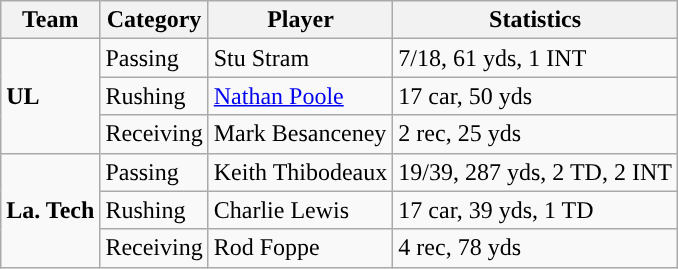<table class="wikitable">
<tr>
<th>Team</th>
<th>Category</th>
<th>Player</th>
<th>Statistics</th>
</tr>
<tr>
<td rowspan=3><strong>UL</strong></td>
<td>Passing</td>
<td>Stu Stram</td>
<td>7/18, 61 yds, 1 INT</td>
</tr>
<tr>
<td>Rushing</td>
<td><a href='#'>Nathan Poole</a></td>
<td>17 car, 50 yds</td>
</tr>
<tr>
<td>Receiving</td>
<td>Mark Besanceney</td>
<td>2 rec, 25 yds</td>
</tr>
<tr>
<td rowspan=3><strong>La. Tech</strong></td>
<td>Passing</td>
<td>Keith Thibodeaux</td>
<td>19/39, 287 yds, 2 TD, 2 INT</td>
</tr>
<tr>
<td>Rushing</td>
<td>Charlie Lewis</td>
<td>17 car, 39 yds, 1 TD</td>
</tr>
<tr>
<td>Receiving</td>
<td>Rod Foppe</td>
<td>4 rec, 78 yds</td>
</tr>
</table>
